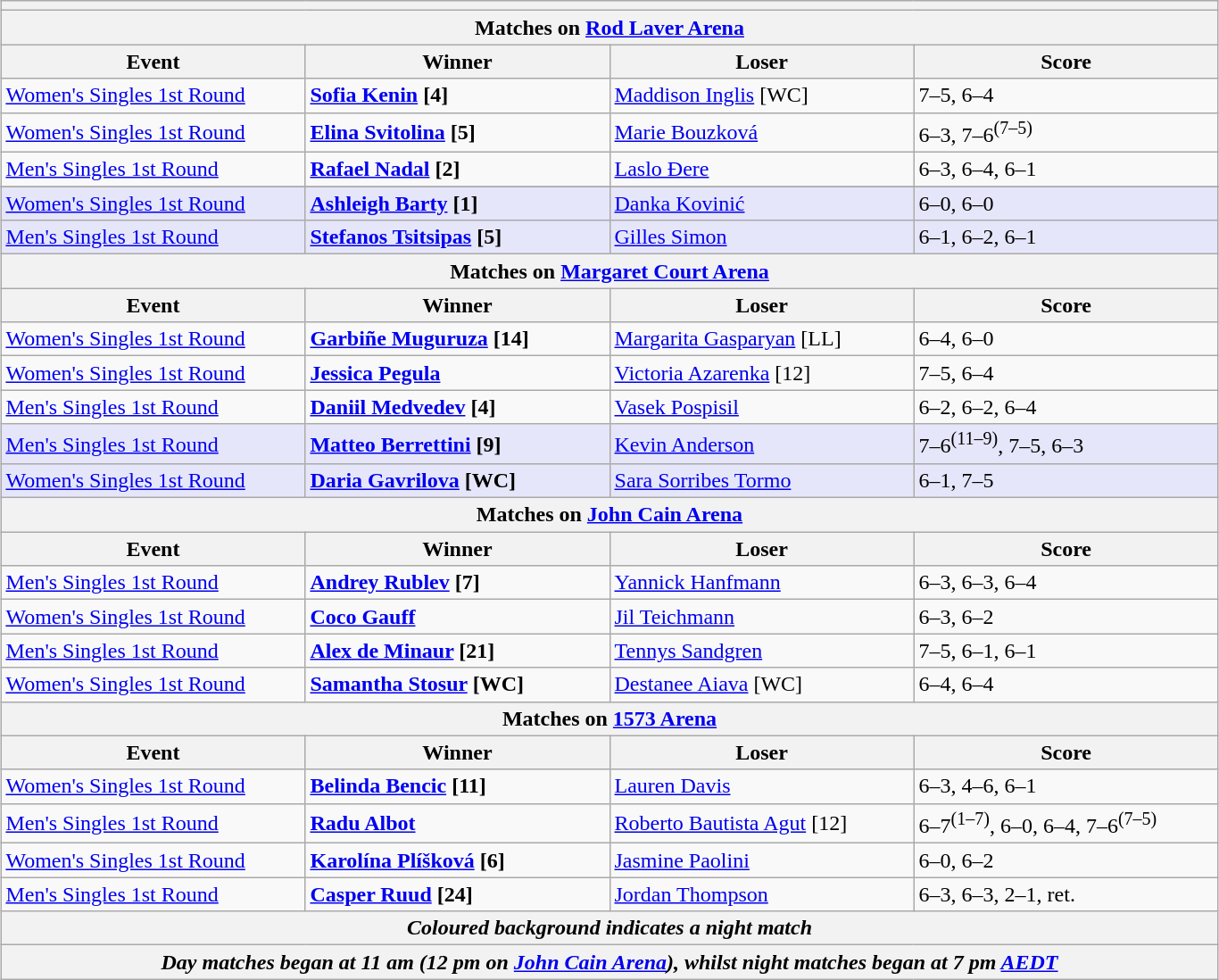<table class="wikitable collapsible uncollapsed" style="margin:auto;">
<tr>
<th colspan=4></th>
</tr>
<tr>
<th colspan=4><strong>Matches on <a href='#'>Rod Laver Arena</a></strong></th>
</tr>
<tr>
<th style="width:220px;">Event</th>
<th style="width:220px;">Winner</th>
<th style="width:220px;">Loser</th>
<th style="width:220px;">Score</th>
</tr>
<tr>
<td><a href='#'>Women's Singles 1st Round</a></td>
<td> <strong><a href='#'>Sofia Kenin</a> [4]</strong></td>
<td> <a href='#'>Maddison Inglis</a> [WC]</td>
<td>7–5, 6–4</td>
</tr>
<tr>
<td><a href='#'>Women's Singles 1st Round</a></td>
<td> <strong><a href='#'>Elina Svitolina</a> [5]</strong></td>
<td> <a href='#'>Marie Bouzková</a></td>
<td>6–3, 7–6<sup>(7–5)</sup></td>
</tr>
<tr>
<td><a href='#'>Men's Singles 1st Round</a></td>
<td> <strong><a href='#'>Rafael Nadal</a> [2]</strong></td>
<td> <a href='#'>Laslo Đere</a></td>
<td>6–3, 6–4, 6–1</td>
</tr>
<tr>
</tr>
<tr bgcolor=lavender>
<td><a href='#'>Women's Singles 1st Round</a></td>
<td> <strong><a href='#'>Ashleigh Barty</a> [1]</strong></td>
<td> <a href='#'>Danka Kovinić</a></td>
<td>6–0, 6–0</td>
</tr>
<tr bgcolor=lavender>
<td><a href='#'>Men's Singles 1st Round</a></td>
<td> <strong><a href='#'>Stefanos Tsitsipas</a> [5]</strong></td>
<td> <a href='#'>Gilles Simon</a></td>
<td>6–1, 6–2, 6–1</td>
</tr>
<tr>
<th colspan=4><strong>Matches on <a href='#'>Margaret Court Arena</a></strong></th>
</tr>
<tr>
<th style="width:220px;">Event</th>
<th style="width:220px;">Winner</th>
<th style="width:220px;">Loser</th>
<th style="width:220px;">Score</th>
</tr>
<tr>
<td><a href='#'>Women's Singles 1st Round</a></td>
<td> <strong><a href='#'>Garbiñe Muguruza</a> [14]</strong></td>
<td> <a href='#'>Margarita Gasparyan</a> [LL]</td>
<td>6–4, 6–0</td>
</tr>
<tr>
<td><a href='#'>Women's Singles 1st Round</a></td>
<td> <strong><a href='#'>Jessica Pegula</a></strong></td>
<td> <a href='#'>Victoria Azarenka</a> [12]</td>
<td>7–5, 6–4</td>
</tr>
<tr>
<td><a href='#'>Men's Singles 1st Round</a></td>
<td> <strong><a href='#'>Daniil Medvedev</a> [4]</strong></td>
<td> <a href='#'>Vasek Pospisil</a></td>
<td>6–2, 6–2, 6–4</td>
</tr>
<tr bgcolor=lavender>
<td><a href='#'>Men's Singles 1st Round</a></td>
<td> <strong><a href='#'>Matteo Berrettini</a> [9]</strong></td>
<td> <a href='#'>Kevin Anderson</a></td>
<td>7–6<sup>(11–9)</sup>, 7–5, 6–3</td>
</tr>
<tr bgcolor=lavender>
<td><a href='#'>Women's Singles 1st Round</a></td>
<td> <strong><a href='#'>Daria Gavrilova</a> [WC]</strong></td>
<td> <a href='#'>Sara Sorribes Tormo</a></td>
<td>6–1, 7–5</td>
</tr>
<tr>
<th colspan=4><strong>Matches on <a href='#'>John Cain Arena</a></strong></th>
</tr>
<tr>
<th style="width:220px;">Event</th>
<th style="width:220px;">Winner</th>
<th style="width:220px;">Loser</th>
<th style="width:220px;">Score</th>
</tr>
<tr>
<td><a href='#'>Men's Singles 1st Round</a></td>
<td> <strong><a href='#'>Andrey Rublev</a> [7]</strong></td>
<td> <a href='#'>Yannick Hanfmann</a></td>
<td>6–3, 6–3, 6–4</td>
</tr>
<tr>
<td><a href='#'>Women's Singles 1st Round</a></td>
<td> <strong><a href='#'>Coco Gauff</a></strong></td>
<td> <a href='#'>Jil Teichmann</a></td>
<td>6–3, 6–2</td>
</tr>
<tr>
<td><a href='#'>Men's Singles 1st Round</a></td>
<td> <strong><a href='#'>Alex de Minaur</a> [21]</strong></td>
<td> <a href='#'>Tennys Sandgren</a></td>
<td>7–5, 6–1, 6–1</td>
</tr>
<tr>
<td><a href='#'>Women's Singles 1st Round</a></td>
<td> <strong><a href='#'>Samantha Stosur</a> [WC]</strong></td>
<td> <a href='#'>Destanee Aiava</a> [WC]</td>
<td>6–4, 6–4</td>
</tr>
<tr>
<th colspan=4><strong>Matches on <a href='#'>1573 Arena</a></strong></th>
</tr>
<tr>
<th style="width:220px;">Event</th>
<th style="width:220px;">Winner</th>
<th style="width:220px;">Loser</th>
<th style="width:220px;">Score</th>
</tr>
<tr>
<td><a href='#'>Women's Singles 1st Round</a></td>
<td> <strong><a href='#'>Belinda Bencic</a> [11]</strong></td>
<td> <a href='#'>Lauren Davis</a></td>
<td>6–3, 4–6, 6–1</td>
</tr>
<tr>
<td><a href='#'>Men's Singles 1st Round</a></td>
<td> <strong><a href='#'>Radu Albot</a></strong></td>
<td> <a href='#'>Roberto Bautista Agut</a> [12]</td>
<td>6–7<sup>(1–7)</sup>, 6–0, 6–4, 7–6<sup>(7–5)</sup></td>
</tr>
<tr>
<td><a href='#'>Women's Singles 1st Round</a></td>
<td> <strong><a href='#'>Karolína Plíšková</a> [6]</strong></td>
<td> <a href='#'>Jasmine Paolini</a></td>
<td>6–0, 6–2</td>
</tr>
<tr>
<td><a href='#'>Men's Singles 1st Round</a></td>
<td> <strong><a href='#'>Casper Ruud</a> [24]</strong></td>
<td> <a href='#'>Jordan Thompson</a></td>
<td>6–3, 6–3, 2–1, ret.</td>
</tr>
<tr>
<th colspan=4><em>Coloured background indicates a night match</em></th>
</tr>
<tr>
<th colspan=4><em>Day matches began at 11 am (12 pm on <a href='#'>John Cain Arena</a>), whilst night matches began at 7 pm <a href='#'>AEDT</a></em></th>
</tr>
</table>
